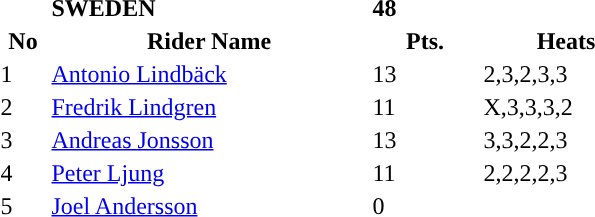<table class="toccolours">
<tr>
<td></td>
<td><strong>SWEDEN</strong></td>
<td><strong>48</strong></td>
</tr>
<tr style="background-color:">
<th width=30px>No</th>
<th width=210px>Rider Name</th>
<th width=70px>Pts.</th>
<th width=110px>Heats</th>
</tr>
<tr style="background-color:">
<td>1</td>
<td><a href='#'>Antonio Lindbäck</a></td>
<td>13</td>
<td>2,3,2,3,3</td>
</tr>
<tr style="background-color:">
<td>2</td>
<td><a href='#'>Fredrik Lindgren</a></td>
<td>11</td>
<td>X,3,3,3,2</td>
</tr>
<tr style="background-color:">
<td>3</td>
<td><a href='#'>Andreas Jonsson</a></td>
<td>13</td>
<td>3,3,2,2,3</td>
</tr>
<tr style="background-color:">
<td>4</td>
<td><a href='#'>Peter Ljung</a></td>
<td>11</td>
<td>2,2,2,2,3</td>
</tr>
<tr style="background-color:">
<td>5</td>
<td><a href='#'>Joel Andersson</a></td>
<td>0</td>
<td></td>
</tr>
</table>
